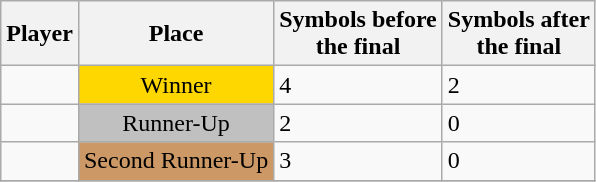<table class="wikitable sortable">
<tr>
<th>Player</th>
<th>Place</th>
<th>Symbols before <br> the final</th>
<th>Symbols after<br> the final</th>
</tr>
<tr>
<td></td>
<td style="background: gold; color: black; text-align: center;">Winner</td>
<td>4</td>
<td>2</td>
</tr>
<tr>
<td></td>
<td style="background: silver; color: black; text-align: center;">Runner-Up</td>
<td>2</td>
<td>0</td>
</tr>
<tr>
<td></td>
<td style="background: #cc9966; color: black; text-align: center;">Second Runner-Up</td>
<td>3</td>
<td>0</td>
</tr>
<tr>
</tr>
</table>
